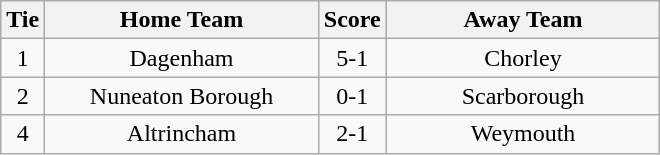<table class="wikitable" style="text-align:center;">
<tr>
<th width=20>Tie</th>
<th width=175>Home Team</th>
<th width=20>Score</th>
<th width=175>Away Team</th>
</tr>
<tr>
<td>1</td>
<td>Dagenham</td>
<td>5-1</td>
<td>Chorley</td>
</tr>
<tr>
<td>2</td>
<td>Nuneaton Borough</td>
<td>0-1</td>
<td>Scarborough</td>
</tr>
<tr>
<td>4</td>
<td>Altrincham</td>
<td>2-1</td>
<td>Weymouth</td>
</tr>
</table>
